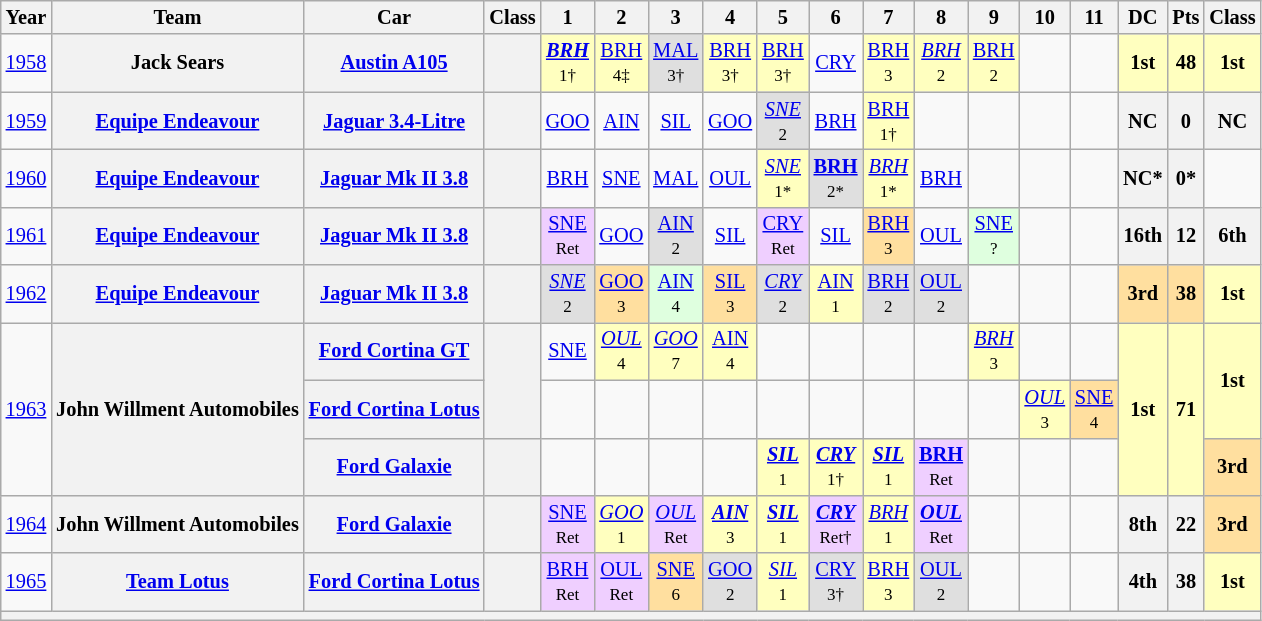<table class="wikitable" style="text-align:center; font-size:85%">
<tr>
<th>Year</th>
<th>Team</th>
<th>Car</th>
<th>Class</th>
<th>1</th>
<th>2</th>
<th>3</th>
<th>4</th>
<th>5</th>
<th>6</th>
<th>7</th>
<th>8</th>
<th>9</th>
<th>10</th>
<th>11</th>
<th>DC</th>
<th>Pts</th>
<th>Class</th>
</tr>
<tr>
<td><a href='#'>1958</a></td>
<th>Jack Sears</th>
<th><a href='#'>Austin A105</a></th>
<th><span></span></th>
<td style="background:#FFFFBF;"><strong><em><a href='#'>BRH</a></em></strong><br><small>1†</small></td>
<td style="background:#FFFFBF;"><a href='#'>BRH</a><br><small>4‡</small></td>
<td style="background:#DFDFDF;"><a href='#'>MAL</a><br><small>3†</small></td>
<td style="background:#FFFFBF;"><a href='#'>BRH</a><br><small>3†</small></td>
<td style="background:#FFFFBF;"><a href='#'>BRH</a><br><small>3†</small></td>
<td><a href='#'>CRY</a></td>
<td style="background:#FFFFBF;"><a href='#'>BRH</a><br><small>3</small></td>
<td style="background:#FFFFBF;"><em><a href='#'>BRH</a></em><br><small>2</small></td>
<td style="background:#FFFFBF;"><a href='#'>BRH</a><br><small>2</small></td>
<td></td>
<td></td>
<td style="background:#FFFFBF;"><strong>1st</strong></td>
<td style="background:#FFFFBF;"><strong>48</strong></td>
<td style="background:#FFFFBF;"><strong>1st</strong></td>
</tr>
<tr>
<td><a href='#'>1959</a></td>
<th><a href='#'>Equipe Endeavour</a></th>
<th><a href='#'>Jaguar 3.4-Litre</a></th>
<th><span></span></th>
<td><a href='#'>GOO</a></td>
<td><a href='#'>AIN</a></td>
<td><a href='#'>SIL</a></td>
<td><a href='#'>GOO</a></td>
<td style="background:#DFDFDF;"><em><a href='#'>SNE</a></em><br><small>2</small></td>
<td><a href='#'>BRH</a></td>
<td style="background:#FFFFBF;"><a href='#'>BRH</a><br><small>1†</small></td>
<td></td>
<td></td>
<td></td>
<td></td>
<th>NC</th>
<th>0</th>
<th>NC</th>
</tr>
<tr>
<td><a href='#'>1960</a></td>
<th><a href='#'>Equipe Endeavour</a></th>
<th><a href='#'>Jaguar Mk II 3.8</a></th>
<th></th>
<td><a href='#'>BRH</a></td>
<td><a href='#'>SNE</a></td>
<td><a href='#'>MAL</a></td>
<td><a href='#'>OUL</a></td>
<td style="background:#FFFFBF;"><em><a href='#'>SNE</a></em><br><small>1*</small></td>
<td style="background:#DFDFDF;"><strong><a href='#'>BRH</a></strong><br><small>2*</small></td>
<td style="background:#FFFFBF;"><em><a href='#'>BRH</a></em><br><small>1*</small></td>
<td><a href='#'>BRH</a></td>
<td></td>
<td></td>
<td></td>
<th>NC*</th>
<th>0*</th>
<td></td>
</tr>
<tr>
<td><a href='#'>1961</a></td>
<th><a href='#'>Equipe Endeavour</a></th>
<th><a href='#'>Jaguar Mk II 3.8</a></th>
<th><span></span></th>
<td style="background:#EFCFFF;"><a href='#'>SNE</a><br><small>Ret</small></td>
<td><a href='#'>GOO</a></td>
<td style="background:#DFDFDF;"><a href='#'>AIN</a><br><small>2</small></td>
<td><a href='#'>SIL</a></td>
<td style="background:#EFCFFF;"><a href='#'>CRY</a><br><small>Ret</small></td>
<td><a href='#'>SIL</a></td>
<td style="background:#FFDF9F;"><a href='#'>BRH</a><br><small>3</small></td>
<td><a href='#'>OUL</a></td>
<td style="background:#DFFFDF;"><a href='#'>SNE</a><br><small>?</small></td>
<td></td>
<td></td>
<th>16th</th>
<th>12</th>
<th>6th</th>
</tr>
<tr>
<td><a href='#'>1962</a></td>
<th><a href='#'>Equipe Endeavour</a></th>
<th><a href='#'>Jaguar Mk II 3.8</a></th>
<th><span></span></th>
<td style="background:#DFDFDF;"><em><a href='#'>SNE</a></em><br><small>2</small></td>
<td style="background:#FFDF9F;"><a href='#'>GOO</a><br><small>3</small></td>
<td style="background:#DFFFDF;"><a href='#'>AIN</a><br><small>4</small></td>
<td style="background:#FFDF9F;"><a href='#'>SIL</a><br><small>3</small></td>
<td style="background:#DFDFDF;"><em><a href='#'>CRY</a></em><br><small>2</small></td>
<td style="background:#FFFFBF;"><a href='#'>AIN</a><br><small>1</small></td>
<td style="background:#DFDFDF;"><a href='#'>BRH</a><br><small>2</small></td>
<td style="background:#DFDFDF;"><a href='#'>OUL</a><br><small>2</small></td>
<td></td>
<td></td>
<td></td>
<td style="background:#FFDF9F;"><strong>3rd</strong></td>
<td style="background:#FFDF9F;"><strong>38</strong></td>
<td style="background:#FFFFBF;"><strong>1st</strong></td>
</tr>
<tr>
<td rowspan=3><a href='#'>1963</a></td>
<th rowspan=3>John Willment Automobiles</th>
<th><a href='#'>Ford Cortina GT</a></th>
<th rowspan=2><span></span></th>
<td><a href='#'>SNE</a></td>
<td style="background:#FFFFBF;"><em><a href='#'>OUL</a></em><br><small>4</small></td>
<td style="background:#FFFFBF;"><em><a href='#'>GOO</a></em><br><small>7</small></td>
<td style="background:#FFFFBF;"><a href='#'>AIN</a><br><small>4</small></td>
<td></td>
<td></td>
<td></td>
<td></td>
<td style="background:#FFFFBF;"><em><a href='#'>BRH</a></em><br><small>3</small></td>
<td></td>
<td></td>
<td rowspan=3 style="background:#FFFFBF;"><strong>1st</strong></td>
<td rowspan=3 style="background:#FFFFBF;"><strong>71</strong></td>
<td rowspan=2 style="background:#FFFFBF;"><strong>1st</strong></td>
</tr>
<tr>
<th><a href='#'>Ford Cortina Lotus</a></th>
<td></td>
<td></td>
<td></td>
<td></td>
<td></td>
<td></td>
<td></td>
<td></td>
<td></td>
<td style="background:#FFFFBF;"><em><a href='#'>OUL</a></em><br><small>3</small></td>
<td style="background:#FFDF9F;"><a href='#'>SNE</a><br><small>4</small></td>
</tr>
<tr>
<th><a href='#'>Ford Galaxie</a></th>
<th><span></span></th>
<td></td>
<td></td>
<td></td>
<td></td>
<td style="background:#FFFFBF;"><strong><em><a href='#'>SIL</a></em></strong><br><small>1</small></td>
<td style="background:#FFFFBF;"><strong><em><a href='#'>CRY</a></em></strong><br><small>1†</small></td>
<td style="background:#FFFFBF;"><strong><em><a href='#'>SIL</a></em></strong><br><small>1</small></td>
<td style="background:#EFCFFF;"><strong><a href='#'>BRH</a></strong><br><small>Ret</small></td>
<td></td>
<td></td>
<td></td>
<td style="background:#FFDF9F;"><strong>3rd</strong></td>
</tr>
<tr>
<td><a href='#'>1964</a></td>
<th>John Willment Automobiles</th>
<th><a href='#'>Ford Galaxie</a></th>
<th><span></span></th>
<td style="background:#EFCFFF;"><a href='#'>SNE</a><br><small>Ret</small></td>
<td style="background:#FFFFBF;"><em><a href='#'>GOO</a></em><br><small>1</small></td>
<td style="background:#EFCFFF;"><em><a href='#'>OUL</a></em><br><small>Ret</small></td>
<td style="background:#FFFFBF;"><strong><em><a href='#'>AIN</a></em></strong><br><small>3</small></td>
<td style="background:#FFFFBF;"><strong><em><a href='#'>SIL</a></em></strong><br><small>1</small></td>
<td style="background:#EFCFFF;"><strong><em><a href='#'>CRY</a></em></strong><br><small>Ret†</small></td>
<td style="background:#FFFFBF;"><em><a href='#'>BRH</a></em><br><small>1</small></td>
<td style="background:#EFCFFF;"><strong><em><a href='#'>OUL</a></em></strong><br><small>Ret</small></td>
<td></td>
<td></td>
<td></td>
<th>8th</th>
<th>22</th>
<td style="background:#FFDF9F;"><strong>3rd</strong></td>
</tr>
<tr>
<td><a href='#'>1965</a></td>
<th><a href='#'>Team Lotus</a></th>
<th><a href='#'>Ford Cortina Lotus</a></th>
<th><span></span></th>
<td style="background:#EFCFFF;"><a href='#'>BRH</a><br><small>Ret</small></td>
<td style="background:#EFCFFF;"><a href='#'>OUL</a><br><small>Ret</small></td>
<td style="background:#FFDF9F;"><a href='#'>SNE</a><br><small>6</small></td>
<td style="background:#DFDFDF;"><a href='#'>GOO</a><br><small>2</small></td>
<td style="background:#FFFFBF;"><em><a href='#'>SIL</a></em><br><small>1</small></td>
<td style="background:#DFDFDF;"><a href='#'>CRY</a><br><small>3†</small></td>
<td style="background:#FFFFBF;"><a href='#'>BRH</a><br><small>3</small></td>
<td style="background:#DFDFDF;"><a href='#'>OUL</a><br><small>2</small></td>
<td></td>
<td></td>
<td></td>
<th>4th</th>
<th>38</th>
<td style="background:#FFFFBF;"><strong>1st</strong></td>
</tr>
<tr>
<th colspan="18"></th>
</tr>
</table>
